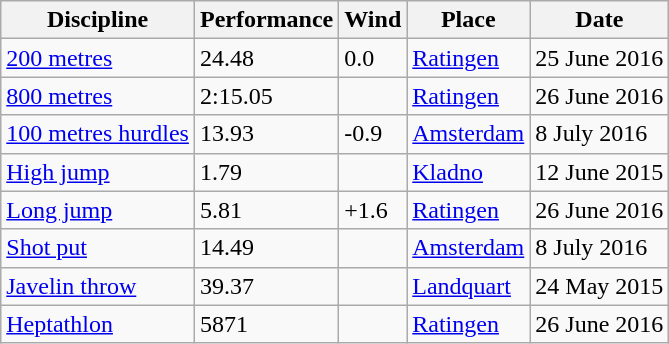<table class="wikitable">
<tr>
<th>Discipline</th>
<th>Performance</th>
<th>Wind</th>
<th>Place</th>
<th>Date</th>
</tr>
<tr>
<td><a href='#'>200 metres</a></td>
<td>24.48</td>
<td>0.0</td>
<td><a href='#'>Ratingen</a></td>
<td>25 June 2016</td>
</tr>
<tr>
<td><a href='#'>800 metres</a></td>
<td>2:15.05</td>
<td></td>
<td><a href='#'>Ratingen</a></td>
<td>26 June 2016</td>
</tr>
<tr>
<td><a href='#'>100 metres hurdles</a></td>
<td>13.93</td>
<td>-0.9</td>
<td><a href='#'>Amsterdam</a></td>
<td>8 July 2016</td>
</tr>
<tr>
<td><a href='#'>High jump</a></td>
<td>1.79</td>
<td></td>
<td><a href='#'>Kladno</a></td>
<td>12 June 2015</td>
</tr>
<tr>
<td><a href='#'>Long jump</a></td>
<td>5.81</td>
<td>+1.6</td>
<td><a href='#'>Ratingen</a></td>
<td>26 June 2016</td>
</tr>
<tr>
<td><a href='#'>Shot put</a></td>
<td>14.49</td>
<td></td>
<td><a href='#'>Amsterdam</a></td>
<td>8 July 2016</td>
</tr>
<tr>
<td><a href='#'>Javelin throw</a></td>
<td>39.37</td>
<td></td>
<td><a href='#'>Landquart</a></td>
<td>24 May 2015</td>
</tr>
<tr>
<td><a href='#'>Heptathlon</a></td>
<td>5871</td>
<td></td>
<td><a href='#'>Ratingen</a></td>
<td>26 June 2016</td>
</tr>
</table>
